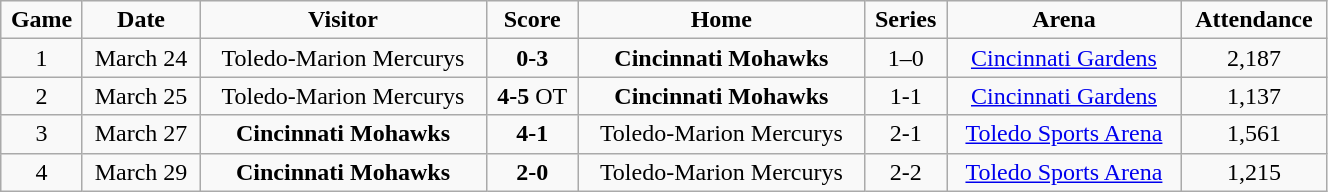<table class="wikitable" width="70%">
<tr align="center">
<td><strong>Game</strong></td>
<td><strong>Date</strong></td>
<td><strong>Visitor</strong></td>
<td><strong>Score</strong></td>
<td><strong>Home</strong></td>
<td><strong>Series</strong></td>
<td><strong>Arena</strong></td>
<td><strong>Attendance</strong></td>
</tr>
<tr align="center">
<td>1</td>
<td>March 24</td>
<td>Toledo-Marion Mercurys</td>
<td><strong>0-3</strong></td>
<td><strong>Cincinnati Mohawks</strong></td>
<td>1–0</td>
<td><a href='#'>Cincinnati Gardens</a></td>
<td>2,187</td>
</tr>
<tr align="center">
<td>2</td>
<td>March 25</td>
<td>Toledo-Marion Mercurys</td>
<td><strong>4-5</strong> OT</td>
<td><strong>Cincinnati Mohawks</strong></td>
<td>1-1</td>
<td><a href='#'>Cincinnati Gardens</a></td>
<td>1,137</td>
</tr>
<tr align="center">
<td>3</td>
<td>March 27</td>
<td><strong>Cincinnati Mohawks</strong></td>
<td><strong>4-1</strong></td>
<td>Toledo-Marion Mercurys</td>
<td>2-1</td>
<td><a href='#'>Toledo Sports Arena</a></td>
<td>1,561</td>
</tr>
<tr align="center">
<td>4</td>
<td>March 29</td>
<td><strong>Cincinnati Mohawks</strong></td>
<td><strong>2-0</strong></td>
<td>Toledo-Marion Mercurys</td>
<td>2-2</td>
<td><a href='#'>Toledo Sports Arena</a></td>
<td>1,215</td>
</tr>
</table>
